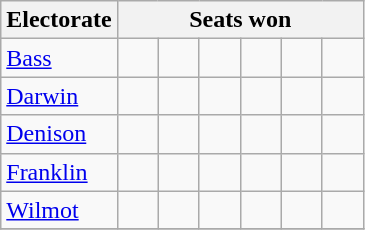<table class="wikitable">
<tr>
<th>Electorate</th>
<th colspan=7>Seats won</th>
</tr>
<tr>
<td><a href='#'>Bass</a></td>
<td width=20 > </td>
<td width=20 > </td>
<td width=20 > </td>
<td width=20 > </td>
<td width=20 > </td>
<td width=20 > </td>
</tr>
<tr>
<td><a href='#'>Darwin</a></td>
<td> </td>
<td> </td>
<td> </td>
<td> </td>
<td> </td>
<td> </td>
</tr>
<tr>
<td><a href='#'>Denison</a></td>
<td> </td>
<td> </td>
<td> </td>
<td> </td>
<td> </td>
<td> </td>
</tr>
<tr>
<td><a href='#'>Franklin</a></td>
<td> </td>
<td> </td>
<td> </td>
<td> </td>
<td> </td>
<td> </td>
</tr>
<tr>
<td><a href='#'>Wilmot</a></td>
<td> </td>
<td> </td>
<td> </td>
<td> </td>
<td> </td>
<td> </td>
</tr>
<tr>
</tr>
</table>
